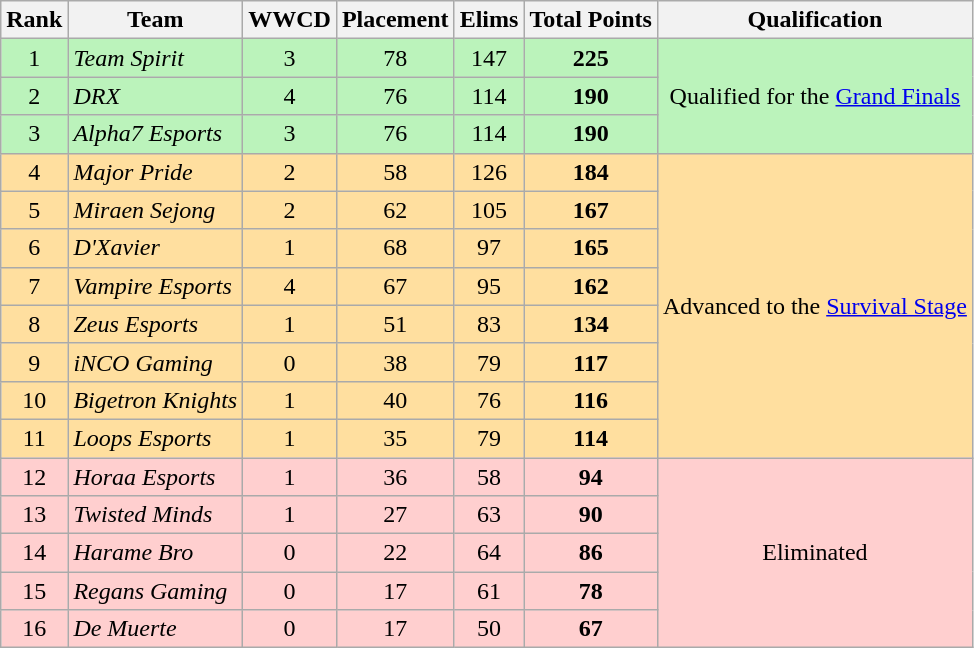<table class="wikitable" style="text-align:center">
<tr>
<th>Rank</th>
<th>Team</th>
<th>WWCD</th>
<th>Placement</th>
<th>Elims</th>
<th>Total Points</th>
<th>Qualification</th>
</tr>
<tr style="background:#BBF3BB">
<td>1</td>
<td style="text-align:left"><em>Team Spirit</em></td>
<td>3</td>
<td>78</td>
<td>147</td>
<td><strong>225</strong></td>
<td rowspan="3">Qualified for the <a href='#'>Grand Finals</a></td>
</tr>
<tr style="background:#BBF3BB">
<td>2</td>
<td style="text-align:left"><em>DRX</em></td>
<td>4</td>
<td>76</td>
<td>114</td>
<td><strong>190</strong></td>
</tr>
<tr style="background:#BBF3BB">
<td>3</td>
<td style="text-align:left"><em>Alpha7 Esports</em></td>
<td>3</td>
<td>76</td>
<td>114</td>
<td><strong>190</strong></td>
</tr>
<tr style="background:#FFDF9F">
<td>4</td>
<td style="text-align:left"><em>Major Pride</em></td>
<td>2</td>
<td>58</td>
<td>126</td>
<td><strong>184</strong></td>
<td rowspan="8">Advanced to the <a href='#'>Survival Stage</a></td>
</tr>
<tr style="background:#FFDF9F">
<td>5</td>
<td style="text-align:left"><em>Miraen Sejong</em></td>
<td>2</td>
<td>62</td>
<td>105</td>
<td><strong>167</strong></td>
</tr>
<tr style="background:#FFDF9F">
<td>6</td>
<td style="text-align:left"><em>D'Xavier</em></td>
<td>1</td>
<td>68</td>
<td>97</td>
<td><strong>165</strong></td>
</tr>
<tr style="background:#FFDF9F">
<td>7</td>
<td style="text-align:left"><em>Vampire Esports</em></td>
<td>4</td>
<td>67</td>
<td>95</td>
<td><strong>162</strong></td>
</tr>
<tr style="background:#FFDF9F">
<td>8</td>
<td style="text-align:left"><em>Zeus Esports</em></td>
<td>1</td>
<td>51</td>
<td>83</td>
<td><strong>134</strong></td>
</tr>
<tr style="background:#FFDF9F">
<td>9</td>
<td style="text-align:left"><em>iNCO Gaming</em></td>
<td>0</td>
<td>38</td>
<td>79</td>
<td><strong>117</strong></td>
</tr>
<tr style="background:#FFDF9F">
<td>10</td>
<td style="text-align:left"><em>Bigetron Knights</em></td>
<td>1</td>
<td>40</td>
<td>76</td>
<td><strong>116</strong></td>
</tr>
<tr style="background:#FFDF9F">
<td>11</td>
<td style="text-align:left"><em>Loops Esports</em></td>
<td>1</td>
<td>35</td>
<td>79</td>
<td><strong>114</strong></td>
</tr>
<tr style="background:#FFCFCF">
<td>12</td>
<td style="text-align:left"><em>Horaa Esports</em></td>
<td>1</td>
<td>36</td>
<td>58</td>
<td><strong>94</strong></td>
<td rowspan="5">Eliminated</td>
</tr>
<tr style="background:#FFCFCF">
<td>13</td>
<td style="text-align:left"><em>Twisted Minds</em></td>
<td>1</td>
<td>27</td>
<td>63</td>
<td><strong>90</strong></td>
</tr>
<tr style="background:#FFCFCF">
<td>14</td>
<td style="text-align:left"><em>Harame Bro</em></td>
<td>0</td>
<td>22</td>
<td>64</td>
<td><strong>86</strong></td>
</tr>
<tr style="background:#FFCFCF">
<td>15</td>
<td style="text-align:left"><em>Regans Gaming</em></td>
<td>0</td>
<td>17</td>
<td>61</td>
<td><strong>78</strong></td>
</tr>
<tr style="background:#FFCFCF">
<td>16</td>
<td style="text-align:left"><em>De Muerte</em></td>
<td>0</td>
<td>17</td>
<td>50</td>
<td><strong>67</strong></td>
</tr>
</table>
